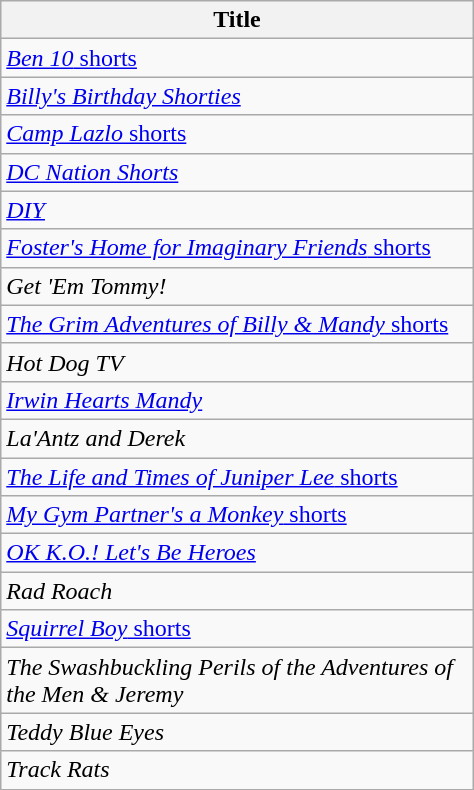<table class="wikitable plainrowheaders sortable" style="width:25%;text-align:center;">
<tr>
<th>Title</th>
</tr>
<tr>
<td scope="row" style="text-align:left;"><a href='#'><em>Ben 10</em> shorts</a></td>
</tr>
<tr>
<td scope="row" style="text-align:left;"><em><a href='#'>Billy's Birthday Shorties</a></em></td>
</tr>
<tr>
<td scope="row" style="text-align:left;"><a href='#'><em>Camp Lazlo</em> shorts</a></td>
</tr>
<tr>
<td scope="row" style="text-align:left;"><em><a href='#'>DC Nation Shorts</a></em></td>
</tr>
<tr>
<td scope="row" style="text-align:left;"><em><a href='#'>DIY</a></em></td>
</tr>
<tr>
<td scope="row" style="text-align:left;"><a href='#'><em>Foster's Home for Imaginary Friends</em> shorts</a></td>
</tr>
<tr>
<td scope="row" style="text-align:left;"><em>Get 'Em Tommy!</em></td>
</tr>
<tr>
<td scope="row" style="text-align:left;"><a href='#'><em>The Grim Adventures of Billy & Mandy</em> shorts</a></td>
</tr>
<tr>
<td scope="row" style="text-align:left;"><em>Hot Dog TV</em></td>
</tr>
<tr>
<td scope="row" style="text-align:left;"><em><a href='#'>Irwin Hearts Mandy</a></em></td>
</tr>
<tr>
<td scope="row" style="text-align:left;"><em>La'Antz and Derek</em></td>
</tr>
<tr>
<td scope="row" style="text-align:left;"><a href='#'><em>The Life and Times of Juniper Lee</em> shorts</a></td>
</tr>
<tr>
<td scope="row" style="text-align:left;"><a href='#'><em>My Gym Partner's a Monkey</em> shorts</a></td>
</tr>
<tr>
<td scope="row" style="text-align:left;"><em><a href='#'>OK K.O.! Let's Be Heroes</a></em></td>
</tr>
<tr>
<td scope="row" style="text-align:left;"><em>Rad Roach</em></td>
</tr>
<tr>
<td scope="row" style="text-align:left;"><a href='#'><em>Squirrel Boy</em> shorts</a></td>
</tr>
<tr>
<td scope="row" style="text-align:left;"><em>The Swashbuckling Perils of the Adventures of the Men & Jeremy</em></td>
</tr>
<tr>
<td scope="row" style="text-align:left;"><em>Teddy Blue Eyes</em></td>
</tr>
<tr>
<td scope="row" style="text-align:left;"><em>Track Rats</em></td>
</tr>
</table>
